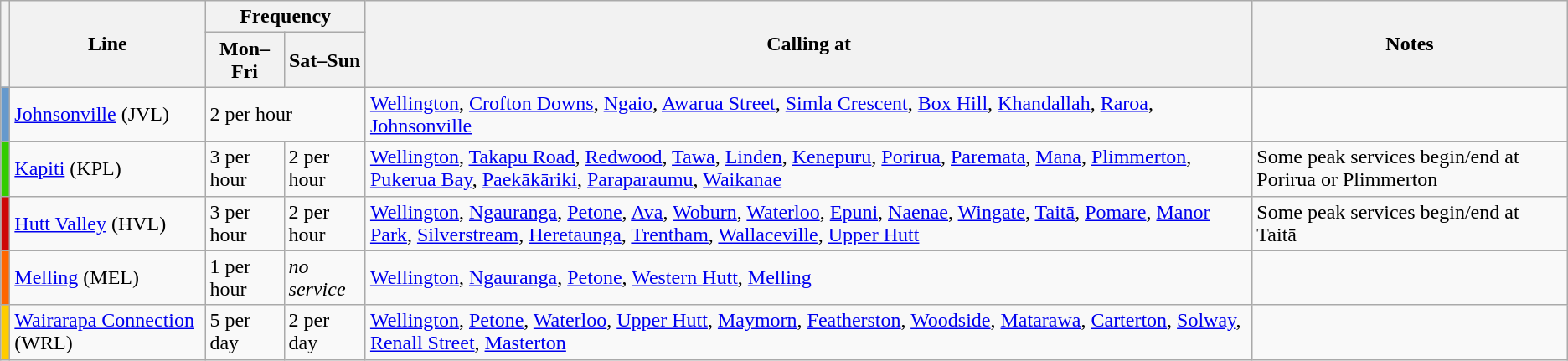<table class="wikitable">
<tr>
<th rowspan=2></th>
<th rowspan=2>Line</th>
<th colspan=2>Frequency</th>
<th rowspan=2>Calling at</th>
<th rowspan=2>Notes</th>
</tr>
<tr>
<th>Mon–Fri</th>
<th>Sat–Sun</th>
</tr>
<tr>
<td style="color:white; background:#69c;"></td>
<td><a href='#'>Johnsonville</a> (JVL)</td>
<td colspan="2">2 per hour</td>
<td><a href='#'>Wellington</a>, <a href='#'>Crofton Downs</a>, <a href='#'>Ngaio</a>, <a href='#'>Awarua Street</a>, <a href='#'>Simla Crescent</a>, <a href='#'>Box Hill</a>, <a href='#'>Khandallah</a>, <a href='#'>Raroa</a>, <a href='#'>Johnsonville</a></td>
<td></td>
</tr>
<tr>
<td style="color:white; background:#3c0;"></td>
<td><a href='#'>Kapiti</a> (KPL)</td>
<td>3 per hour</td>
<td>2 per hour</td>
<td><a href='#'>Wellington</a>, <a href='#'>Takapu Road</a>, <a href='#'>Redwood</a>, <a href='#'>Tawa</a>, <a href='#'>Linden</a>, <a href='#'>Kenepuru</a>, <a href='#'>Porirua</a>, <a href='#'>Paremata</a>, <a href='#'>Mana</a>, <a href='#'>Plimmerton</a>, <a href='#'>Pukerua Bay</a>, <a href='#'>Paekākāriki</a>, <a href='#'>Paraparaumu</a>, <a href='#'>Waikanae</a></td>
<td>Some peak services begin/end at Porirua or Plimmerton</td>
</tr>
<tr>
<td style="color:white; background:#ce0808;"></td>
<td><a href='#'>Hutt Valley</a> (HVL)</td>
<td>3 per hour</td>
<td>2 per hour</td>
<td><a href='#'>Wellington</a>, <a href='#'>Ngauranga</a>, <a href='#'>Petone</a>, <a href='#'>Ava</a>, <a href='#'>Woburn</a>, <a href='#'>Waterloo</a>, <a href='#'>Epuni</a>, <a href='#'>Naenae</a>, <a href='#'>Wingate</a>, <a href='#'>Taitā</a>, <a href='#'>Pomare</a>, <a href='#'>Manor Park</a>, <a href='#'>Silverstream</a>, <a href='#'>Heretaunga</a>, <a href='#'>Trentham</a>, <a href='#'>Wallaceville</a>, <a href='#'>Upper Hutt</a></td>
<td>Some peak services begin/end at Taitā</td>
</tr>
<tr>
<td style="color:white; background:#f60;"></td>
<td><a href='#'>Melling</a> (MEL)</td>
<td>1 per hour</td>
<td><em>no service</em></td>
<td><a href='#'>Wellington</a>, <a href='#'>Ngauranga</a>, <a href='#'>Petone</a>, <a href='#'>Western Hutt</a>, <a href='#'>Melling</a></td>
<td></td>
</tr>
<tr>
<td style="color:white; background:#fc0;"></td>
<td><a href='#'>Wairarapa Connection</a> (WRL)</td>
<td>5 per day</td>
<td>2 per day</td>
<td><a href='#'>Wellington</a>, <a href='#'>Petone</a>, <a href='#'>Waterloo</a>, <a href='#'>Upper Hutt</a>, <a href='#'>Maymorn</a>, <a href='#'>Featherston</a>, <a href='#'>Woodside</a>, <a href='#'>Matarawa</a>, <a href='#'>Carterton</a>, <a href='#'>Solway</a>, <a href='#'>Renall Street</a>, <a href='#'>Masterton</a></td>
<td></td>
</tr>
</table>
